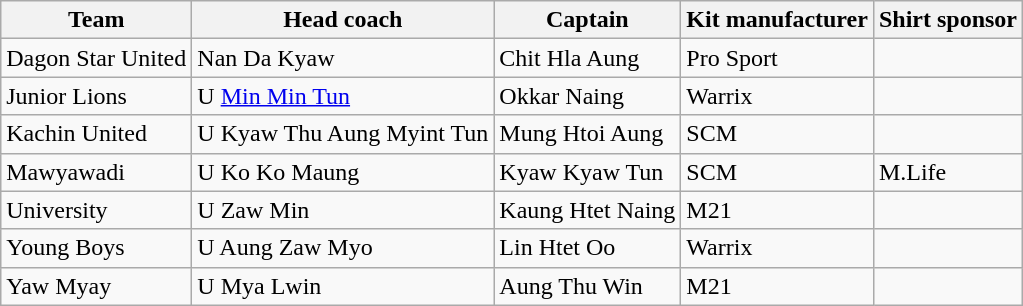<table class="wikitable sortable" style="text-align: left;">
<tr>
<th>Team</th>
<th>Head coach</th>
<th>Captain</th>
<th>Kit manufacturer</th>
<th>Shirt sponsor</th>
</tr>
<tr>
<td>Dagon Star United</td>
<td>  Nan Da Kyaw</td>
<td> Chit Hla Aung</td>
<td> Pro Sport</td>
<td></td>
</tr>
<tr>
<td>Junior Lions</td>
<td>  U <a href='#'>Min Min Tun</a></td>
<td>   Okkar Naing</td>
<td> Warrix</td>
<td></td>
</tr>
<tr>
<td>Kachin United</td>
<td>  U Kyaw Thu Aung Myint Tun</td>
<td>   Mung Htoi Aung</td>
<td> SCM</td>
<td></td>
</tr>
<tr>
<td>Mawyawadi</td>
<td>  U Ko Ko Maung</td>
<td> Kyaw Kyaw Tun</td>
<td> SCM</td>
<td> M.Life</td>
</tr>
<tr>
<td>University</td>
<td>  U Zaw Min</td>
<td> Kaung Htet Naing</td>
<td>  M21</td>
<td></td>
</tr>
<tr>
<td>Young Boys</td>
<td>  U Aung Zaw Myo</td>
<td> Lin Htet Oo</td>
<td> Warrix</td>
<td></td>
</tr>
<tr>
<td>Yaw Myay</td>
<td>  U Mya Lwin</td>
<td> Aung Thu Win</td>
<td> M21</td>
<td></td>
</tr>
</table>
